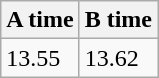<table class="wikitable" border="1" align="upright">
<tr>
<th>A time</th>
<th>B time</th>
</tr>
<tr>
<td>13.55</td>
<td>13.62</td>
</tr>
</table>
